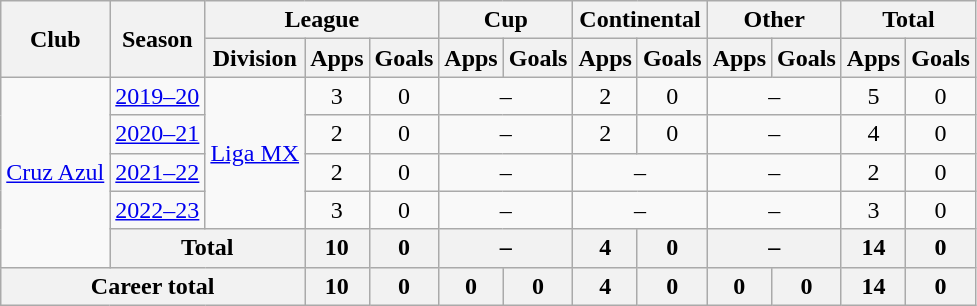<table class="wikitable" style="text-align: center">
<tr>
<th rowspan="2">Club</th>
<th rowspan="2">Season</th>
<th colspan="3">League</th>
<th colspan="2">Cup</th>
<th colspan="2">Continental</th>
<th colspan="2">Other</th>
<th colspan="2">Total</th>
</tr>
<tr>
<th>Division</th>
<th>Apps</th>
<th>Goals</th>
<th>Apps</th>
<th>Goals</th>
<th>Apps</th>
<th>Goals</th>
<th>Apps</th>
<th>Goals</th>
<th>Apps</th>
<th>Goals</th>
</tr>
<tr>
<td rowspan="5"><a href='#'>Cruz Azul</a></td>
<td><a href='#'>2019–20</a></td>
<td rowspan="4"><a href='#'>Liga MX</a></td>
<td>3</td>
<td>0</td>
<td colspan="2">–</td>
<td>2</td>
<td>0</td>
<td colspan="2">–</td>
<td>5</td>
<td>0</td>
</tr>
<tr>
<td><a href='#'>2020–21</a></td>
<td>2</td>
<td>0</td>
<td colspan="2">–</td>
<td>2</td>
<td>0</td>
<td colspan="2">–</td>
<td>4</td>
<td>0</td>
</tr>
<tr>
<td><a href='#'>2021–22</a></td>
<td>2</td>
<td>0</td>
<td colspan="2">–</td>
<td colspan="2">–</td>
<td colspan="2">–</td>
<td>2</td>
<td>0</td>
</tr>
<tr>
<td><a href='#'>2022–23</a></td>
<td>3</td>
<td>0</td>
<td colspan="2">–</td>
<td colspan="2">–</td>
<td colspan="2">–</td>
<td>3</td>
<td>0</td>
</tr>
<tr>
<th colspan="2">Total</th>
<th>10</th>
<th>0</th>
<th colspan="2">–</th>
<th>4</th>
<th>0</th>
<th colspan="2">–</th>
<th>14</th>
<th>0</th>
</tr>
<tr>
<th colspan=3>Career total</th>
<th>10</th>
<th>0</th>
<th>0</th>
<th>0</th>
<th>4</th>
<th>0</th>
<th>0</th>
<th>0</th>
<th>14</th>
<th>0</th>
</tr>
</table>
